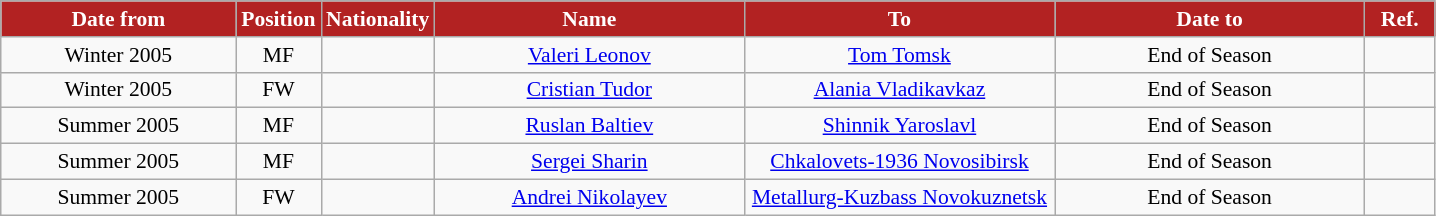<table class="wikitable" style="text-align:center; font-size:90%; ">
<tr>
<th style="background:#B22222; color:white; width:150px;">Date from</th>
<th style="background:#B22222; color:white; width:50px;">Position</th>
<th style="background:#B22222; color:white; width:50px;">Nationality</th>
<th style="background:#B22222; color:white; width:200px;">Name</th>
<th style="background:#B22222; color:white; width:200px;">To</th>
<th style="background:#B22222; color:white; width:200px;">Date to</th>
<th style="background:#B22222; color:white; width:40px;">Ref.</th>
</tr>
<tr>
<td>Winter 2005</td>
<td>MF</td>
<td></td>
<td><a href='#'>Valeri Leonov</a></td>
<td><a href='#'>Tom Tomsk</a></td>
<td>End of Season</td>
<td></td>
</tr>
<tr>
<td>Winter 2005</td>
<td>FW</td>
<td></td>
<td><a href='#'>Cristian Tudor</a></td>
<td><a href='#'>Alania Vladikavkaz</a></td>
<td>End of Season</td>
<td></td>
</tr>
<tr>
<td>Summer 2005</td>
<td>MF</td>
<td></td>
<td><a href='#'>Ruslan Baltiev</a></td>
<td><a href='#'>Shinnik Yaroslavl</a></td>
<td>End of Season</td>
<td></td>
</tr>
<tr>
<td>Summer 2005</td>
<td>MF</td>
<td></td>
<td><a href='#'>Sergei Sharin</a></td>
<td><a href='#'>Chkalovets-1936 Novosibirsk</a></td>
<td>End of Season</td>
<td></td>
</tr>
<tr>
<td>Summer 2005</td>
<td>FW</td>
<td></td>
<td><a href='#'>Andrei Nikolayev</a></td>
<td><a href='#'>Metallurg-Kuzbass Novokuznetsk</a></td>
<td>End of Season</td>
<td></td>
</tr>
</table>
